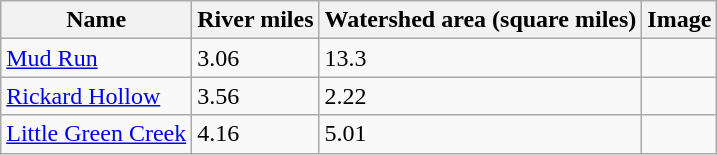<table class="wikitable">
<tr>
<th>Name</th>
<th>River miles</th>
<th>Watershed area (square miles)</th>
<th>Image</th>
</tr>
<tr>
<td><a href='#'>Mud Run</a></td>
<td>3.06</td>
<td>13.3</td>
<td></td>
</tr>
<tr>
<td><a href='#'>Rickard Hollow</a></td>
<td>3.56</td>
<td>2.22</td>
<td></td>
</tr>
<tr>
<td><a href='#'>Little Green Creek</a></td>
<td>4.16</td>
<td>5.01</td>
<td></td>
</tr>
</table>
